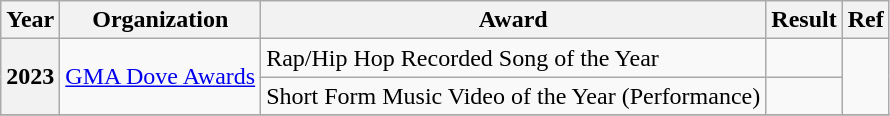<table class="wikitable plainrowheaders">
<tr>
<th>Year</th>
<th>Organization</th>
<th>Award</th>
<th>Result</th>
<th style="text-align:center">Ref</th>
</tr>
<tr>
<th scope="row" rowspan="2">2023</th>
<td rowspan="2"><a href='#'>GMA Dove Awards</a></td>
<td>Rap/Hip Hop Recorded Song of the Year</td>
<td></td>
<td rowspan="2"></td>
</tr>
<tr>
<td>Short Form Music Video of the Year (Performance)</td>
<td></td>
</tr>
<tr>
</tr>
</table>
